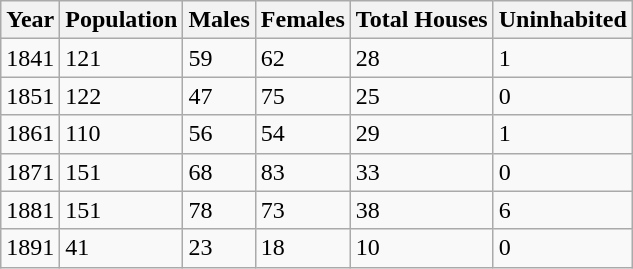<table class="wikitable">
<tr>
<th>Year</th>
<th>Population</th>
<th>Males</th>
<th>Females</th>
<th>Total Houses</th>
<th>Uninhabited</th>
</tr>
<tr>
<td>1841</td>
<td>121</td>
<td>59</td>
<td>62</td>
<td>28</td>
<td>1</td>
</tr>
<tr>
<td>1851</td>
<td>122</td>
<td>47</td>
<td>75</td>
<td>25</td>
<td>0</td>
</tr>
<tr>
<td>1861</td>
<td>110</td>
<td>56</td>
<td>54</td>
<td>29</td>
<td>1</td>
</tr>
<tr>
<td>1871</td>
<td>151</td>
<td>68</td>
<td>83</td>
<td>33</td>
<td>0</td>
</tr>
<tr>
<td>1881</td>
<td>151</td>
<td>78</td>
<td>73</td>
<td>38</td>
<td>6</td>
</tr>
<tr>
<td>1891</td>
<td>41</td>
<td>23</td>
<td>18</td>
<td>10</td>
<td>0</td>
</tr>
</table>
